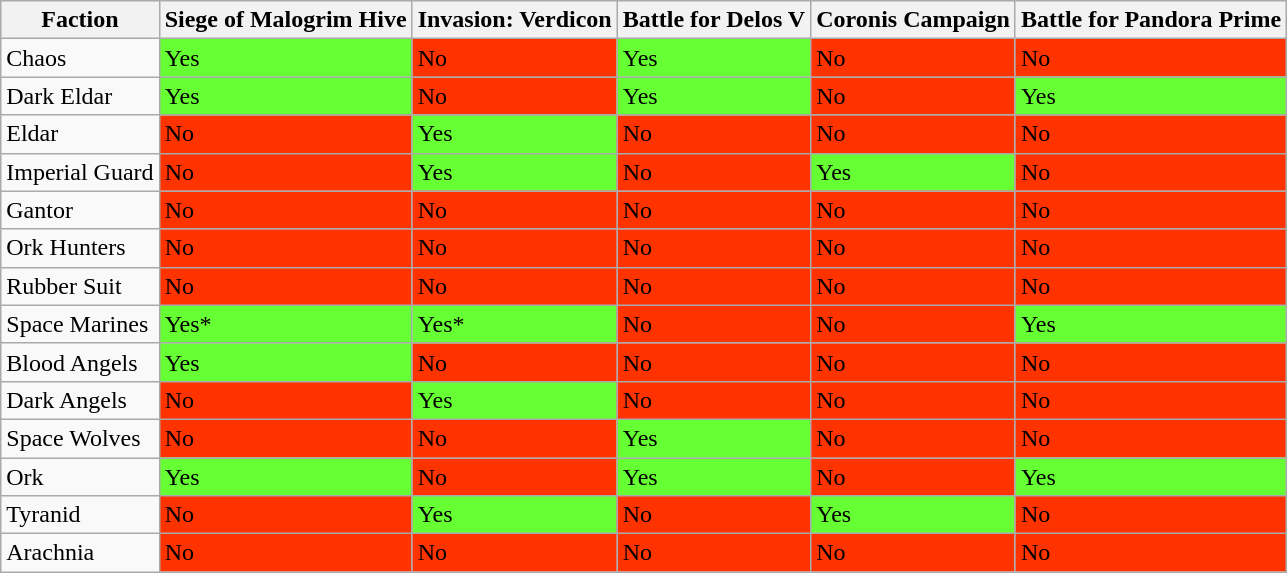<table class="wikitable sortable">
<tr *denotes the presence of a sub-faction>
<th>Faction</th>
<th>Siege of Malogrim Hive</th>
<th>Invasion: Verdicon</th>
<th>Battle for Delos V</th>
<th>Coronis Campaign</th>
<th>Battle for Pandora Prime</th>
</tr>
<tr>
<td>Chaos</td>
<td style="background:#66ff33;">Yes</td>
<td style="background:#ff3300;">No</td>
<td style="background:#66ff33;">Yes</td>
<td style="background:#ff3300;">No</td>
<td style="background:#ff3300;">No</td>
</tr>
<tr>
<td>Dark Eldar</td>
<td style="background:#66ff33;">Yes</td>
<td style="background:#ff3300;">No</td>
<td style="background:#66ff33;">Yes</td>
<td style="background:#ff3300;">No</td>
<td style="background:#66ff33;">Yes</td>
</tr>
<tr>
<td>Eldar</td>
<td style="background:#ff3300;">No</td>
<td style="background:#66ff33;">Yes</td>
<td style="background:#ff3300;">No</td>
<td style="background:#ff3300;">No</td>
<td style="background:#ff3300;">No</td>
</tr>
<tr>
<td>Imperial Guard</td>
<td style="background:#ff3300;">No</td>
<td style="background:#66ff33;">Yes</td>
<td style="background:#ff3300;">No</td>
<td style="background:#66ff33;">Yes</td>
<td style="background:#ff3300;">No</td>
</tr>
<tr>
<td>Gantor</td>
<td style="background:#ff3300;">No</td>
<td style="background:#ff3300;">No</td>
<td style="background:#ff3300;">No</td>
<td style="background:#ff3300;">No</td>
<td style="background:#ff3300;">No</td>
</tr>
<tr>
<td>Ork Hunters</td>
<td style="background:#ff3300;">No</td>
<td style="background:#ff3300;">No</td>
<td style="background:#ff3300;">No</td>
<td style="background:#ff3300;">No</td>
<td style="background:#ff3300;">No</td>
</tr>
<tr>
<td>Rubber Suit</td>
<td style="background:#ff3300;">No</td>
<td style="background:#ff3300;">No</td>
<td style="background:#ff3300;">No</td>
<td style="background:#ff3300;">No</td>
<td style="background:#ff3300;">No</td>
</tr>
<tr>
<td>Space Marines</td>
<td style="background:#66ff33;">Yes*</td>
<td style="background:#66ff33;">Yes*</td>
<td style="background:#ff3300;">No</td>
<td style="background:#ff3300;">No</td>
<td style="background:#66ff33;">Yes</td>
</tr>
<tr>
<td>Blood Angels</td>
<td style="background:#66ff33;">Yes</td>
<td style="background:#ff3300;">No</td>
<td style="background:#ff3300;">No</td>
<td style="background:#ff3300;">No</td>
<td style="background:#ff3300;">No</td>
</tr>
<tr>
<td>Dark Angels</td>
<td style="background:#ff3300;">No</td>
<td style="background:#66ff33;">Yes</td>
<td style="background:#ff3300;">No</td>
<td style="background:#ff3300;">No</td>
<td style="background:#ff3300;">No</td>
</tr>
<tr>
<td>Space Wolves</td>
<td style="background:#ff3300;">No</td>
<td style="background:#ff3300;">No</td>
<td style="background:#66ff33;">Yes</td>
<td style="background:#ff3300;">No</td>
<td style="background:#ff3300;">No</td>
</tr>
<tr>
<td>Ork</td>
<td style="background:#66ff33;">Yes</td>
<td style="background:#ff3300;">No</td>
<td style="background:#66ff33;">Yes</td>
<td style="background:#ff3300;">No</td>
<td style="background:#66ff33;">Yes</td>
</tr>
<tr>
<td>Tyranid</td>
<td style="background:#ff3300;">No</td>
<td style="background:#66ff33;">Yes</td>
<td style="background:#ff3300;">No</td>
<td style="background:#66ff33;">Yes</td>
<td style="background:#ff3300;">No</td>
</tr>
<tr>
<td>Arachnia</td>
<td style="background:#ff3300;">No</td>
<td style="background:#ff3300;">No</td>
<td style="background:#ff3300;">No</td>
<td style="background:#ff3300;">No</td>
<td style="background:#ff3300;">No</td>
</tr>
</table>
